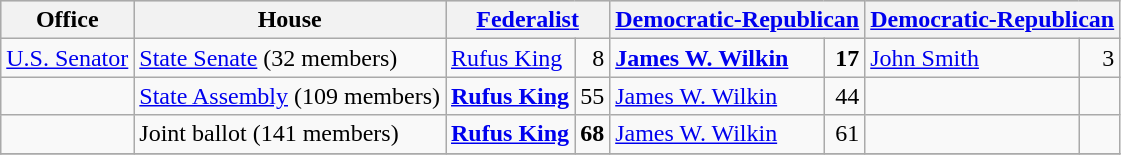<table class=wikitable>
<tr bgcolor=lightgrey>
<th>Office</th>
<th>House</th>
<th colspan="2"><a href='#'>Federalist</a></th>
<th colspan="2"><a href='#'>Democratic-Republican</a></th>
<th colspan="2"><a href='#'>Democratic-Republican</a></th>
</tr>
<tr>
<td><a href='#'>U.S. Senator</a></td>
<td><a href='#'>State Senate</a> (32 members)</td>
<td><a href='#'>Rufus King</a></td>
<td align="right">8</td>
<td><strong><a href='#'>James W. Wilkin</a></strong></td>
<td align="right"><strong>17</strong></td>
<td><a href='#'>John Smith</a></td>
<td align="right">3</td>
</tr>
<tr>
<td></td>
<td><a href='#'>State Assembly</a> (109 members)</td>
<td><strong><a href='#'>Rufus King</a></strong></td>
<td align="right">55</td>
<td><a href='#'>James W. Wilkin</a></td>
<td align="right">44</td>
<td></td>
<td align="right"></td>
</tr>
<tr>
<td></td>
<td>Joint ballot (141 members)</td>
<td><strong><a href='#'>Rufus King</a></strong></td>
<td align="right"><strong>68</strong></td>
<td><a href='#'>James W. Wilkin</a></td>
<td align="right">61</td>
<td></td>
<td></td>
</tr>
<tr>
</tr>
</table>
